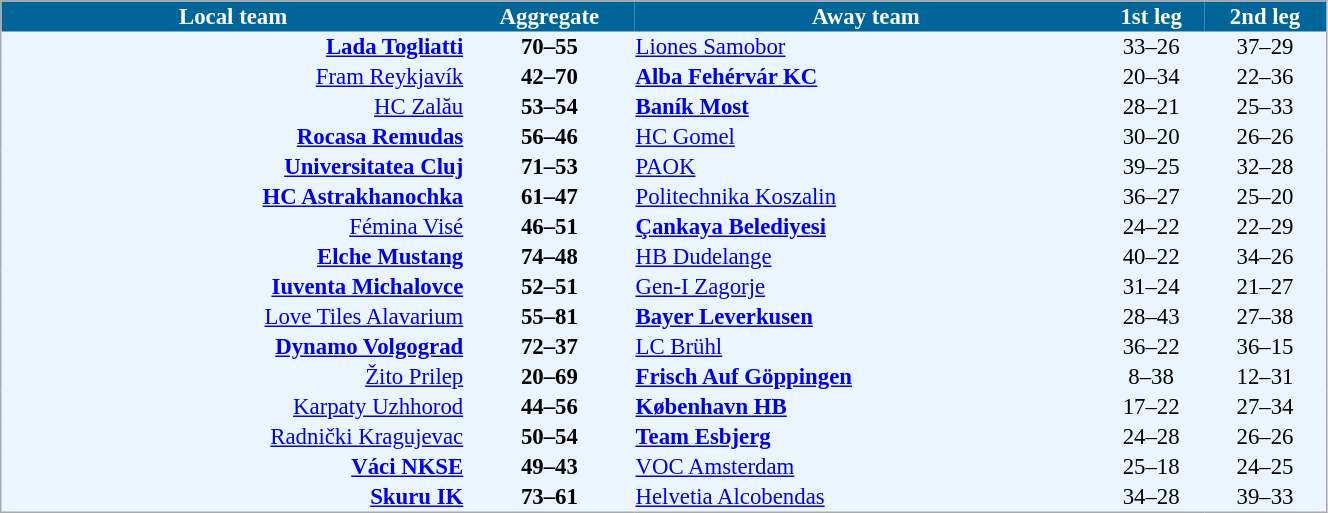<table cellspacing="0" style="background: #EBF5FF; border: 1px #aaa solid; border-collapse: collapse; font-size: 95%;" width=70%>
<tr bgcolor=#006699 style="color:white;">
<th width=35%>Local team</th>
<th>Aggregate</th>
<th width=35%>Away team</th>
<th>1st leg</th>
<th>2nd leg</th>
</tr>
<tr>
<td align="right"><strong><a href='#'>Lada Togliatti</a></strong> </td>
<td align="center"><strong>70–55</strong></td>
<td> <a href='#'>Liones Samobor</a></td>
<td align="center">33–26</td>
<td align="center">37–29</td>
</tr>
<tr>
<td align="right"><a href='#'>Fram Reykjavík</a> </td>
<td align="center"><strong>42–70</strong></td>
<td> <strong><a href='#'>Alba Fehérvár KC</a></strong></td>
<td align="center">20–34</td>
<td align="center">22–36</td>
</tr>
<tr>
<td align="right"><a href='#'>HC Zalău</a> </td>
<td align="center"><strong>53–54</strong></td>
<td> <strong><a href='#'>Baník Most</a></strong></td>
<td align="center">28–21</td>
<td align="center">25–33</td>
</tr>
<tr>
<td align="right"><strong><a href='#'>Rocasa Remudas</a></strong> </td>
<td align="center"><strong>56–46</strong></td>
<td> <a href='#'>HC Gomel</a></td>
<td align="center">30–20</td>
<td align="center">26–26</td>
</tr>
<tr>
<td align="right"><strong><a href='#'>Universitatea Cluj</a></strong> </td>
<td align="center"><strong>71–53</strong></td>
<td> <a href='#'>PAOK</a></td>
<td align="center">39–25</td>
<td align="center">32–28</td>
</tr>
<tr>
<td align="right"><strong><a href='#'>HC Astrakhanochka</a></strong> </td>
<td align="center"><strong>61–47</strong></td>
<td> <a href='#'>Politechnika Koszalin</a></td>
<td align="center">36–27</td>
<td align="center">25–20</td>
</tr>
<tr>
<td align="right"><a href='#'>Fémina Visé</a> </td>
<td align="center"><strong>46–51</strong></td>
<td> <strong><a href='#'>Çankaya Belediyesi</a></strong></td>
<td align="center">24–22</td>
<td align="center">22–29</td>
</tr>
<tr>
<td align="right"><strong><a href='#'>Elche Mustang</a></strong> </td>
<td align="center"><strong>74–48</strong></td>
<td> <a href='#'>HB Dudelange</a></td>
<td align="center">40–22</td>
<td align="center">34–26</td>
</tr>
<tr>
<td align="right"><strong><a href='#'>Iuventa Michalovce</a></strong> </td>
<td align="center"><strong>52–51</strong></td>
<td> <a href='#'>Gen-I Zagorje</a></td>
<td align="center">31–24</td>
<td align="center">21–27</td>
</tr>
<tr>
<td align="right"><a href='#'>Love Tiles Alavarium</a> </td>
<td align="center"><strong>55–81</strong></td>
<td> <strong><a href='#'>Bayer Leverkusen</a></strong></td>
<td align="center">28–43</td>
<td align="center">27–38</td>
</tr>
<tr>
<td align="right"><strong><a href='#'>Dynamo Volgograd</a></strong> </td>
<td align="center"><strong>72–37</strong></td>
<td> <a href='#'>LC Brühl</a></td>
<td align="center">36–22</td>
<td align="center">36–15</td>
</tr>
<tr>
<td align="right"><a href='#'>Žito Prilep</a> </td>
<td align="center"><strong>20–69</strong></td>
<td> <strong><a href='#'>Frisch Auf Göppingen</a></strong></td>
<td align="center">8–38</td>
<td align="center">12–31</td>
</tr>
<tr>
<td align="right"><a href='#'>Karpaty Uzhhorod</a> </td>
<td align="center"><strong>44–56</strong></td>
<td> <strong><a href='#'>København HB</a></strong></td>
<td align="center">17–22</td>
<td align="center">27–34</td>
</tr>
<tr>
<td align="right"><a href='#'>Radnički Kragujevac</a> </td>
<td align="center"><strong>50–54</strong></td>
<td> <strong><a href='#'>Team Esbjerg</a></strong></td>
<td align="center">24–28</td>
<td align="center">26–26</td>
</tr>
<tr>
<td align="right"><strong><a href='#'>Váci NKSE</a></strong> </td>
<td align="center"><strong>49–43</strong></td>
<td> <a href='#'>VOC Amsterdam</a></td>
<td align="center">25–18</td>
<td align="center">24–25</td>
</tr>
<tr>
<td align="right"><strong><a href='#'>Skuru IK</a></strong> </td>
<td align="center"><strong>73–61</strong></td>
<td> <a href='#'>Helvetia Alcobendas</a></td>
<td align="center">34–28</td>
<td align="center">39–33</td>
</tr>
</table>
